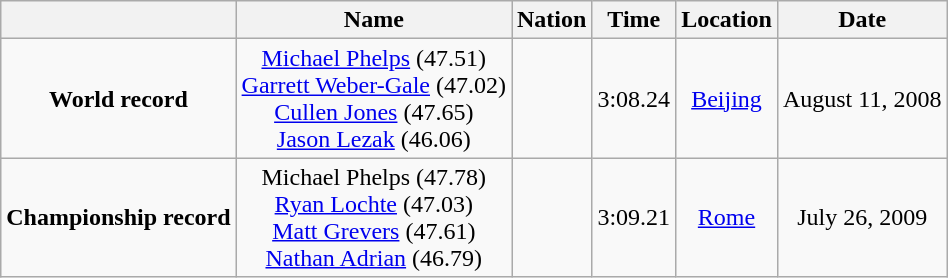<table class=wikitable style=text-align:center>
<tr>
<th></th>
<th>Name</th>
<th>Nation</th>
<th>Time</th>
<th>Location</th>
<th>Date</th>
</tr>
<tr>
<td><strong>World record</strong></td>
<td><a href='#'>Michael Phelps</a> (47.51)<br><a href='#'>Garrett Weber-Gale</a> (47.02)<br><a href='#'>Cullen Jones</a> (47.65)<br><a href='#'>Jason Lezak</a> (46.06)</td>
<td></td>
<td align=left>3:08.24</td>
<td><a href='#'>Beijing</a></td>
<td>August 11, 2008</td>
</tr>
<tr>
<td><strong>Championship record</strong></td>
<td>Michael Phelps (47.78)<br><a href='#'>Ryan Lochte</a> (47.03)<br><a href='#'>Matt Grevers</a> (47.61)<br><a href='#'>Nathan Adrian</a> (46.79)</td>
<td></td>
<td align=left>3:09.21</td>
<td><a href='#'>Rome</a></td>
<td>July 26, 2009</td>
</tr>
</table>
